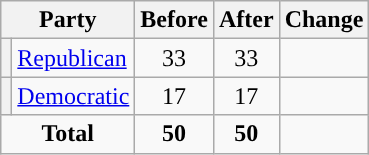<table class="wikitable" style="text-align:center;">
<tr>
<th colspan="2">Party</th>
<th>Before</th>
<th>After</th>
<th>Change</th>
</tr>
<tr>
<th style="background-color:"></th>
<td style="text-align:left;"><a href='#'>Republican</a></td>
<td>33</td>
<td>33</td>
<td></td>
</tr>
<tr>
<th style="background-color:"></th>
<td style="text-align:left;"><a href='#'>Democratic</a></td>
<td>17</td>
<td>17</td>
<td></td>
</tr>
<tr>
<td colspan="2"><strong>Total</strong></td>
<td><strong>50</strong></td>
<td><strong>50</strong></td>
<td></td>
</tr>
</table>
